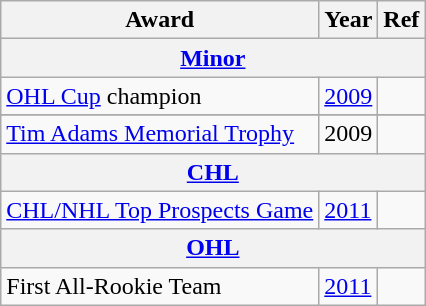<table class="wikitable">
<tr>
<th scope="col">Award</th>
<th scope="col">Year</th>
<th scope="col">Ref</th>
</tr>
<tr>
<th colspan="3"><a href='#'>Minor</a></th>
</tr>
<tr>
<td><a href='#'>OHL Cup</a> champion</td>
<td><a href='#'>2009</a></td>
<td></td>
</tr>
<tr>
</tr>
<tr>
<td><a href='#'>Tim Adams Memorial Trophy</a></td>
<td>2009</td>
<td></td>
</tr>
<tr>
<th colspan="3"><a href='#'>CHL</a></th>
</tr>
<tr>
<td><a href='#'>CHL/NHL Top Prospects Game</a></td>
<td><a href='#'>2011</a></td>
<td></td>
</tr>
<tr>
<th colspan="3"><a href='#'>OHL</a></th>
</tr>
<tr>
<td>First All-Rookie Team</td>
<td><a href='#'>2011</a></td>
<td></td>
</tr>
</table>
